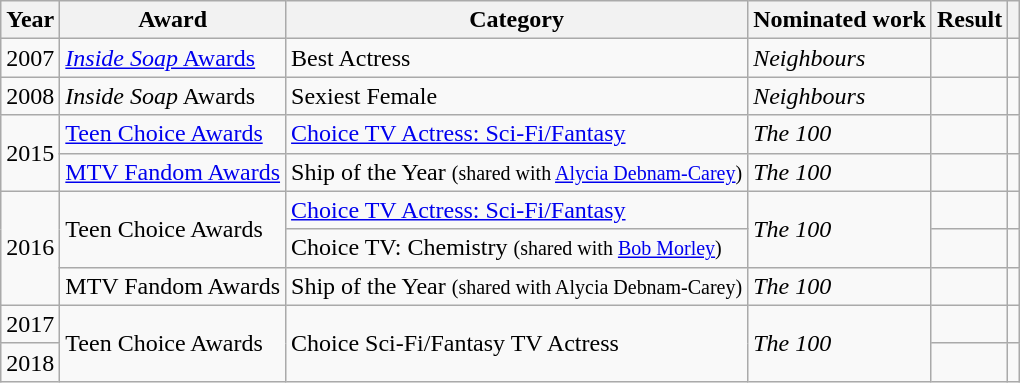<table class="wikitable sortable plainrowheaders">
<tr>
<th scope="col">Year</th>
<th scope="col">Award</th>
<th scope="col">Category</th>
<th scope="col">Nominated work</th>
<th scope="col">Result</th>
<th scope="col" class="unsortable"></th>
</tr>
<tr>
<td>2007</td>
<td><a href='#'><em>Inside Soap</em> Awards</a></td>
<td>Best Actress</td>
<td><em>Neighbours</em></td>
<td></td>
<td style="text-align:center;"></td>
</tr>
<tr>
<td>2008</td>
<td><em>Inside Soap</em> Awards</td>
<td>Sexiest Female</td>
<td><em>Neighbours</em></td>
<td></td>
<td style="text-align:center;"></td>
</tr>
<tr>
<td rowspan="2">2015</td>
<td><a href='#'>Teen Choice Awards</a></td>
<td><a href='#'>Choice TV Actress: Sci-Fi/Fantasy</a></td>
<td><em>The 100</em></td>
<td></td>
<td style="text-align:center;"></td>
</tr>
<tr>
<td><a href='#'>MTV Fandom Awards</a></td>
<td>Ship of the Year <small>(shared with <a href='#'>Alycia Debnam-Carey</a>)</small></td>
<td><em>The 100</em></td>
<td></td>
<td style="text-align:center"></td>
</tr>
<tr>
<td rowspan="3">2016</td>
<td rowspan="2">Teen Choice Awards</td>
<td><a href='#'>Choice TV Actress: Sci-Fi/Fantasy</a></td>
<td rowspan="2"><em>The 100</em></td>
<td></td>
<td style="text-align:center"></td>
</tr>
<tr>
<td>Choice TV: Chemistry <small>(shared with <a href='#'>Bob Morley</a>)</small></td>
<td></td>
<td style="text-align:center;"></td>
</tr>
<tr>
<td>MTV Fandom Awards</td>
<td>Ship of the Year <small>(shared with Alycia Debnam-Carey)</small></td>
<td><em>The 100</em></td>
<td></td>
<td style="text-align:center"></td>
</tr>
<tr>
<td>2017</td>
<td rowspan="2">Teen Choice Awards</td>
<td rowspan="2">Choice Sci-Fi/Fantasy TV Actress</td>
<td rowspan="2"><em>The 100</em></td>
<td></td>
<td style="text-align:center;"></td>
</tr>
<tr>
<td>2018</td>
<td></td>
<td style="text-align:center;"><br></td>
</tr>
</table>
